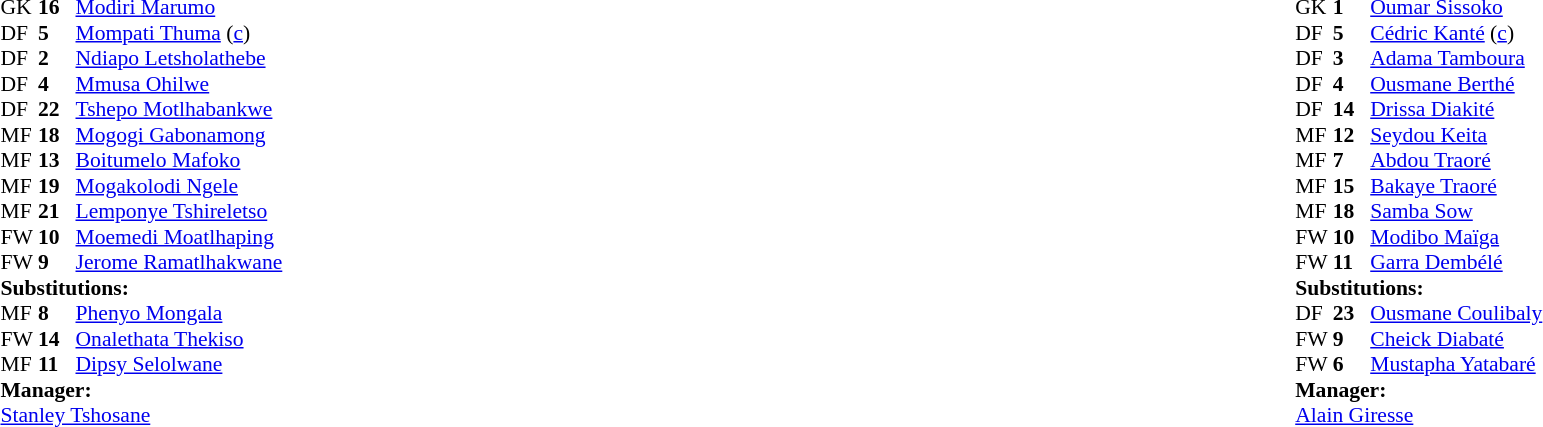<table width="100%">
<tr>
<td valign="top" width="50%"><br><table style="font-size: 90%" cellspacing="0" cellpadding="0">
<tr>
<th width="25"></th>
<th width="25"></th>
</tr>
<tr>
<td>GK</td>
<td><strong>16</strong></td>
<td><a href='#'>Modiri Marumo</a></td>
</tr>
<tr>
<td>DF</td>
<td><strong>5</strong></td>
<td><a href='#'>Mompati Thuma</a> (<a href='#'>c</a>)</td>
</tr>
<tr>
<td>DF</td>
<td><strong>2</strong></td>
<td><a href='#'>Ndiapo Letsholathebe</a></td>
</tr>
<tr>
<td>DF</td>
<td><strong>4</strong></td>
<td><a href='#'>Mmusa Ohilwe</a></td>
</tr>
<tr>
<td>DF</td>
<td><strong>22</strong></td>
<td><a href='#'>Tshepo Motlhabankwe</a></td>
<td></td>
</tr>
<tr>
<td>MF</td>
<td><strong>18</strong></td>
<td><a href='#'>Mogogi Gabonamong</a></td>
</tr>
<tr>
<td>MF</td>
<td><strong>13</strong></td>
<td><a href='#'>Boitumelo Mafoko</a></td>
</tr>
<tr>
<td>MF</td>
<td><strong>19</strong></td>
<td><a href='#'>Mogakolodi Ngele</a></td>
<td></td>
<td></td>
</tr>
<tr>
<td>MF</td>
<td><strong>21</strong></td>
<td><a href='#'>Lemponye Tshireletso</a></td>
<td></td>
<td></td>
</tr>
<tr>
<td>FW</td>
<td><strong>10</strong></td>
<td><a href='#'>Moemedi Moatlhaping</a></td>
</tr>
<tr>
<td>FW</td>
<td><strong>9</strong></td>
<td><a href='#'>Jerome Ramatlhakwane</a></td>
<td></td>
<td></td>
</tr>
<tr>
<td colspan=3><strong>Substitutions:</strong></td>
</tr>
<tr>
<td>MF</td>
<td><strong>8</strong></td>
<td><a href='#'>Phenyo Mongala</a></td>
<td></td>
<td></td>
</tr>
<tr>
<td>FW</td>
<td><strong>14</strong></td>
<td><a href='#'>Onalethata Thekiso</a></td>
<td></td>
<td></td>
</tr>
<tr>
<td>MF</td>
<td><strong>11</strong></td>
<td><a href='#'>Dipsy Selolwane</a></td>
<td></td>
<td></td>
</tr>
<tr>
<td colspan=3><strong>Manager:</strong></td>
</tr>
<tr>
<td colspan=3><a href='#'>Stanley Tshosane</a></td>
</tr>
</table>
</td>
<td valign="top"></td>
<td valign="top" width="50%"><br><table style="font-size: 90%" cellspacing="0" cellpadding="0" align="center">
<tr>
<th width=25></th>
<th width=25></th>
</tr>
<tr>
<td>GK</td>
<td><strong>1</strong></td>
<td><a href='#'>Oumar Sissoko</a></td>
</tr>
<tr>
<td>DF</td>
<td><strong>5</strong></td>
<td><a href='#'>Cédric Kanté</a> (<a href='#'>c</a>)</td>
</tr>
<tr>
<td>DF</td>
<td><strong>3</strong></td>
<td><a href='#'>Adama Tamboura</a></td>
</tr>
<tr>
<td>DF</td>
<td><strong>4</strong></td>
<td><a href='#'>Ousmane Berthé</a></td>
</tr>
<tr>
<td>DF</td>
<td><strong>14</strong></td>
<td><a href='#'>Drissa Diakité</a></td>
<td></td>
<td></td>
</tr>
<tr>
<td>MF</td>
<td><strong>12</strong></td>
<td><a href='#'>Seydou Keita</a></td>
</tr>
<tr>
<td>MF</td>
<td><strong>7</strong></td>
<td><a href='#'>Abdou Traoré</a></td>
<td></td>
<td></td>
</tr>
<tr>
<td>MF</td>
<td><strong>15</strong></td>
<td><a href='#'>Bakaye Traoré</a></td>
</tr>
<tr>
<td>MF</td>
<td><strong>18</strong></td>
<td><a href='#'>Samba Sow</a></td>
<td></td>
</tr>
<tr>
<td>FW</td>
<td><strong>10</strong></td>
<td><a href='#'>Modibo Maïga</a></td>
</tr>
<tr>
<td>FW</td>
<td><strong>11</strong></td>
<td><a href='#'>Garra Dembélé</a></td>
<td></td>
<td></td>
</tr>
<tr>
<td colspan=3><strong>Substitutions:</strong></td>
</tr>
<tr>
<td>DF</td>
<td><strong>23</strong></td>
<td><a href='#'>Ousmane Coulibaly</a></td>
<td></td>
<td></td>
</tr>
<tr>
<td>FW</td>
<td><strong>9</strong></td>
<td><a href='#'>Cheick Diabaté</a></td>
<td></td>
<td></td>
</tr>
<tr>
<td>FW</td>
<td><strong>6</strong></td>
<td><a href='#'>Mustapha Yatabaré</a></td>
<td></td>
<td></td>
</tr>
<tr>
<td colspan=3><strong>Manager:</strong></td>
</tr>
<tr>
<td colspan=3> <a href='#'>Alain Giresse</a></td>
</tr>
</table>
</td>
</tr>
</table>
